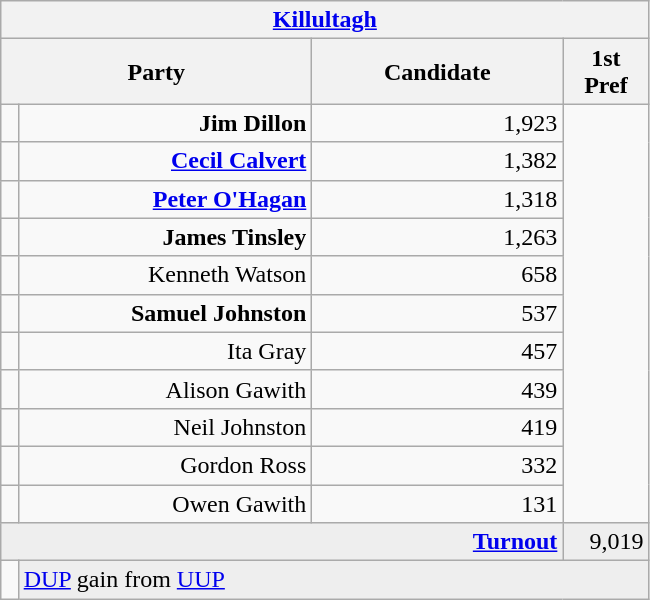<table class="wikitable">
<tr>
<th colspan="4" align="center"><a href='#'>Killultagh</a></th>
</tr>
<tr>
<th colspan="2" align="center" width=200>Party</th>
<th width=160>Candidate</th>
<th width=50>1st Pref</th>
</tr>
<tr>
<td></td>
<td align="right"><strong>Jim Dillon</strong></td>
<td align="right">1,923</td>
</tr>
<tr>
<td></td>
<td align="right"><strong><a href='#'>Cecil Calvert</a></strong></td>
<td align="right">1,382</td>
</tr>
<tr>
<td></td>
<td align="right"><strong><a href='#'>Peter O'Hagan</a></strong></td>
<td align="right">1,318</td>
</tr>
<tr>
<td></td>
<td align="right"><strong>James Tinsley</strong></td>
<td align="right">1,263</td>
</tr>
<tr>
<td></td>
<td align="right">Kenneth Watson</td>
<td align="right">658</td>
</tr>
<tr>
<td></td>
<td align="right"><strong>Samuel Johnston</strong></td>
<td align="right">537</td>
</tr>
<tr>
<td></td>
<td align="right">Ita Gray</td>
<td align="right">457</td>
</tr>
<tr>
<td></td>
<td align="right">Alison Gawith</td>
<td align="right">439</td>
</tr>
<tr>
<td></td>
<td align="right">Neil Johnston</td>
<td align="right">419</td>
</tr>
<tr>
<td></td>
<td align="right">Gordon Ross</td>
<td align="right">332</td>
</tr>
<tr>
<td></td>
<td align="right">Owen Gawith</td>
<td align="right">131</td>
</tr>
<tr bgcolor="EEEEEE">
<td colspan=3 align="right"><strong><a href='#'>Turnout</a></strong></td>
<td align="right">9,019</td>
</tr>
<tr>
<td bgcolor=></td>
<td colspan=3 bgcolor="EEEEEE"><a href='#'>DUP</a> gain from <a href='#'>UUP</a></td>
</tr>
</table>
